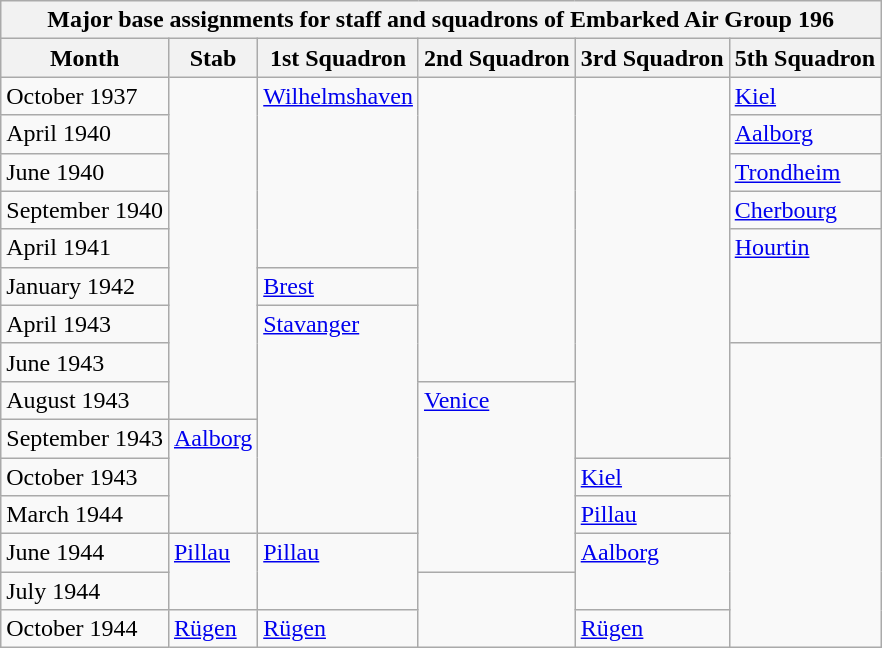<table class="wikitable">
<tr>
<th colspan=6>Major base assignments for staff and squadrons of Embarked Air Group 196</th>
</tr>
<tr>
<th>Month</th>
<th>Stab</th>
<th>1st Squadron</th>
<th>2nd Squadron</th>
<th>3rd Squadron</th>
<th>5th Squadron</th>
</tr>
<tr>
<td>October 1937</td>
<td rowspan=9></td>
<td rowspan=5 valign="top"><a href='#'>Wilhelmshaven</a></td>
<td rowspan=8></td>
<td rowspan=10></td>
<td><a href='#'>Kiel</a></td>
</tr>
<tr>
<td>April 1940</td>
<td><a href='#'>Aalborg</a></td>
</tr>
<tr>
<td>June 1940</td>
<td><a href='#'>Trondheim</a></td>
</tr>
<tr>
<td>September 1940</td>
<td><a href='#'>Cherbourg</a></td>
</tr>
<tr>
<td>April 1941</td>
<td rowspan=3 valign="top"><a href='#'>Hourtin</a></td>
</tr>
<tr>
<td>January 1942</td>
<td><a href='#'>Brest</a></td>
</tr>
<tr>
<td>April 1943</td>
<td rowspan=6 valign="top"><a href='#'>Stavanger</a></td>
</tr>
<tr>
<td>June 1943</td>
<td rowspan=8 valign="top"></td>
</tr>
<tr>
<td>August 1943</td>
<td rowspan=5 valign="top"><a href='#'>Venice</a></td>
</tr>
<tr>
<td>September 1943</td>
<td rowspan=3 valign="top"><a href='#'>Aalborg</a></td>
</tr>
<tr>
<td>October 1943</td>
<td><a href='#'>Kiel</a></td>
</tr>
<tr>
<td>March 1944</td>
<td><a href='#'>Pillau</a></td>
</tr>
<tr>
<td>June 1944</td>
<td rowspan=2 valign="top"><a href='#'>Pillau</a></td>
<td rowspan=2 valign="top"><a href='#'>Pillau</a></td>
<td rowspan=2 valign="top"><a href='#'>Aalborg</a></td>
</tr>
<tr>
<td>July 1944</td>
<td rowspan=2 valign="top"></td>
</tr>
<tr>
<td>October 1944</td>
<td><a href='#'>Rügen</a></td>
<td><a href='#'>Rügen</a></td>
<td><a href='#'>Rügen</a></td>
</tr>
</table>
